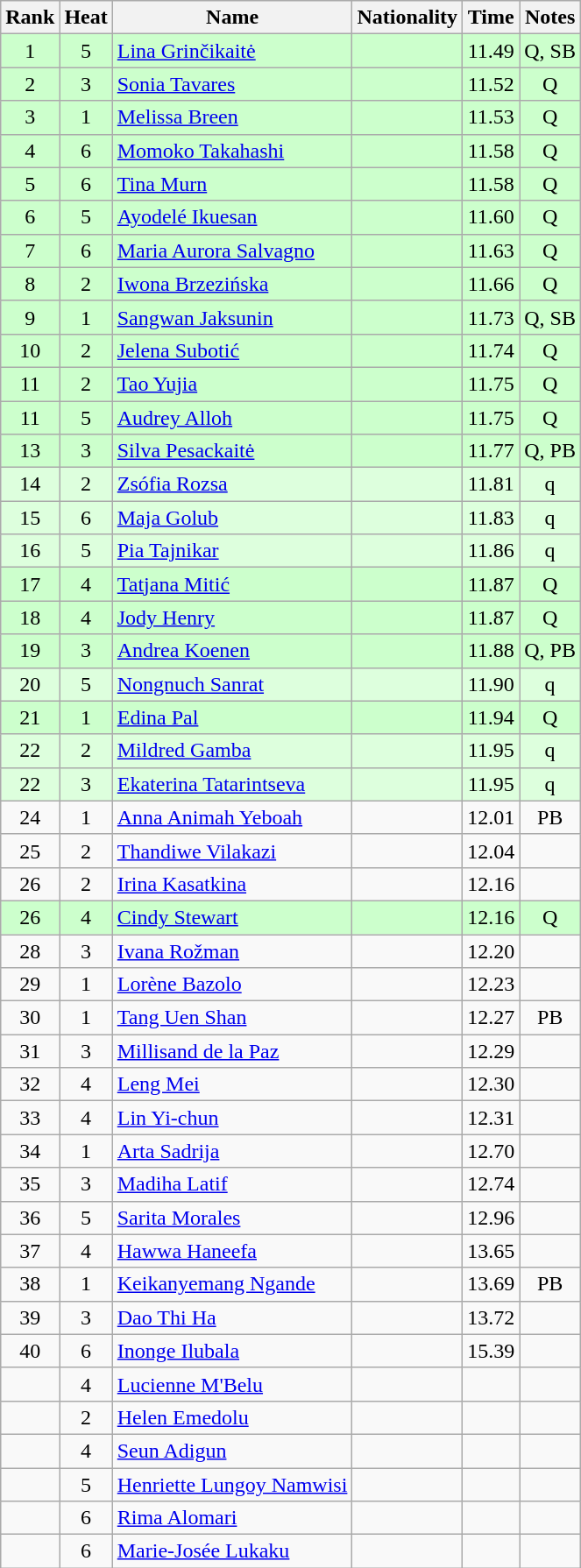<table class="wikitable sortable" style="text-align:center">
<tr>
<th>Rank</th>
<th>Heat</th>
<th>Name</th>
<th>Nationality</th>
<th>Time</th>
<th>Notes</th>
</tr>
<tr bgcolor=ccffcc>
<td>1</td>
<td>5</td>
<td align=left><a href='#'>Lina Grinčikaitė</a></td>
<td align=left></td>
<td>11.49</td>
<td>Q, SB</td>
</tr>
<tr bgcolor=ccffcc>
<td>2</td>
<td>3</td>
<td align=left><a href='#'>Sonia Tavares</a></td>
<td align=left></td>
<td>11.52</td>
<td>Q</td>
</tr>
<tr bgcolor=ccffcc>
<td>3</td>
<td>1</td>
<td align=left><a href='#'>Melissa Breen</a></td>
<td align=left></td>
<td>11.53</td>
<td>Q</td>
</tr>
<tr bgcolor=ccffcc>
<td>4</td>
<td>6</td>
<td align=left><a href='#'>Momoko Takahashi</a></td>
<td align=left></td>
<td>11.58</td>
<td>Q</td>
</tr>
<tr bgcolor=ccffcc>
<td>5</td>
<td>6</td>
<td align=left><a href='#'>Tina Murn</a></td>
<td align=left></td>
<td>11.58</td>
<td>Q</td>
</tr>
<tr bgcolor=ccffcc>
<td>6</td>
<td>5</td>
<td align=left><a href='#'>Ayodelé Ikuesan</a></td>
<td align=left></td>
<td>11.60</td>
<td>Q</td>
</tr>
<tr bgcolor=ccffcc>
<td>7</td>
<td>6</td>
<td align=left><a href='#'>Maria Aurora Salvagno</a></td>
<td align=left></td>
<td>11.63</td>
<td>Q</td>
</tr>
<tr bgcolor=ccffcc>
<td>8</td>
<td>2</td>
<td align=left><a href='#'>Iwona Brzezińska</a></td>
<td align=left></td>
<td>11.66</td>
<td>Q</td>
</tr>
<tr bgcolor=ccffcc>
<td>9</td>
<td>1</td>
<td align=left><a href='#'>Sangwan Jaksunin</a></td>
<td align=left></td>
<td>11.73</td>
<td>Q, SB</td>
</tr>
<tr bgcolor=ccffcc>
<td>10</td>
<td>2</td>
<td align=left><a href='#'>Jelena Subotić</a></td>
<td align=left></td>
<td>11.74</td>
<td>Q</td>
</tr>
<tr bgcolor=ccffcc>
<td>11</td>
<td>2</td>
<td align=left><a href='#'>Tao Yujia</a></td>
<td align=left></td>
<td>11.75</td>
<td>Q</td>
</tr>
<tr bgcolor=ccffcc>
<td>11</td>
<td>5</td>
<td align=left><a href='#'>Audrey Alloh</a></td>
<td align=left></td>
<td>11.75</td>
<td>Q</td>
</tr>
<tr bgcolor=ccffcc>
<td>13</td>
<td>3</td>
<td align=left><a href='#'>Silva Pesackaitė</a></td>
<td align=left></td>
<td>11.77</td>
<td>Q, PB</td>
</tr>
<tr bgcolor=ddffdd>
<td>14</td>
<td>2</td>
<td align=left><a href='#'>Zsófia Rozsa</a></td>
<td align=left></td>
<td>11.81</td>
<td>q</td>
</tr>
<tr bgcolor=ddffdd>
<td>15</td>
<td>6</td>
<td align=left><a href='#'>Maja Golub</a></td>
<td align=left></td>
<td>11.83</td>
<td>q</td>
</tr>
<tr bgcolor=ddffdd>
<td>16</td>
<td>5</td>
<td align=left><a href='#'>Pia Tajnikar</a></td>
<td align=left></td>
<td>11.86</td>
<td>q</td>
</tr>
<tr bgcolor=ccffcc>
<td>17</td>
<td>4</td>
<td align=left><a href='#'>Tatjana Mitić</a></td>
<td align=left></td>
<td>11.87</td>
<td>Q</td>
</tr>
<tr bgcolor=ccffcc>
<td>18</td>
<td>4</td>
<td align=left><a href='#'>Jody Henry</a></td>
<td align=left></td>
<td>11.87</td>
<td>Q</td>
</tr>
<tr bgcolor=ccffcc>
<td>19</td>
<td>3</td>
<td align=left><a href='#'>Andrea Koenen</a></td>
<td align=left></td>
<td>11.88</td>
<td>Q, PB</td>
</tr>
<tr bgcolor=ddffdd>
<td>20</td>
<td>5</td>
<td align=left><a href='#'>Nongnuch Sanrat</a></td>
<td align=left></td>
<td>11.90</td>
<td>q</td>
</tr>
<tr bgcolor=ccffcc>
<td>21</td>
<td>1</td>
<td align=left><a href='#'>Edina Pal</a></td>
<td align=left></td>
<td>11.94</td>
<td>Q</td>
</tr>
<tr bgcolor=ddffdd>
<td>22</td>
<td>2</td>
<td align=left><a href='#'>Mildred Gamba</a></td>
<td align=left></td>
<td>11.95</td>
<td>q</td>
</tr>
<tr bgcolor=ddffdd>
<td>22</td>
<td>3</td>
<td align=left><a href='#'>Ekaterina Tatarintseva</a></td>
<td align=left></td>
<td>11.95</td>
<td>q</td>
</tr>
<tr>
<td>24</td>
<td>1</td>
<td align=left><a href='#'>Anna Animah Yeboah</a></td>
<td align=left></td>
<td>12.01</td>
<td>PB</td>
</tr>
<tr>
<td>25</td>
<td>2</td>
<td align=left><a href='#'>Thandiwe Vilakazi</a></td>
<td align=left></td>
<td>12.04</td>
<td></td>
</tr>
<tr>
<td>26</td>
<td>2</td>
<td align=left><a href='#'>Irina Kasatkina</a></td>
<td align=left></td>
<td>12.16</td>
<td></td>
</tr>
<tr bgcolor=ccffcc>
<td>26</td>
<td>4</td>
<td align=left><a href='#'>Cindy Stewart</a></td>
<td align=left></td>
<td>12.16</td>
<td>Q</td>
</tr>
<tr>
<td>28</td>
<td>3</td>
<td align=left><a href='#'>Ivana Rožman</a></td>
<td align=left></td>
<td>12.20</td>
<td></td>
</tr>
<tr>
<td>29</td>
<td>1</td>
<td align=left><a href='#'>Lorène Bazolo</a></td>
<td align=left></td>
<td>12.23</td>
<td></td>
</tr>
<tr>
<td>30</td>
<td>1</td>
<td align=left><a href='#'>Tang Uen Shan</a></td>
<td align=left></td>
<td>12.27</td>
<td>PB</td>
</tr>
<tr>
<td>31</td>
<td>3</td>
<td align=left><a href='#'>Millisand de la Paz</a></td>
<td align=left></td>
<td>12.29</td>
<td></td>
</tr>
<tr>
<td>32</td>
<td>4</td>
<td align=left><a href='#'>Leng Mei</a></td>
<td align=left></td>
<td>12.30</td>
<td></td>
</tr>
<tr>
<td>33</td>
<td>4</td>
<td align=left><a href='#'>Lin Yi-chun</a></td>
<td align=left></td>
<td>12.31</td>
<td></td>
</tr>
<tr>
<td>34</td>
<td>1</td>
<td align=left><a href='#'>Arta Sadrija</a></td>
<td align=left></td>
<td>12.70</td>
<td></td>
</tr>
<tr>
<td>35</td>
<td>3</td>
<td align=left><a href='#'>Madiha Latif</a></td>
<td align=left></td>
<td>12.74</td>
<td></td>
</tr>
<tr>
<td>36</td>
<td>5</td>
<td align=left><a href='#'>Sarita Morales</a></td>
<td align=left></td>
<td>12.96</td>
<td></td>
</tr>
<tr>
<td>37</td>
<td>4</td>
<td align=left><a href='#'>Hawwa Haneefa</a></td>
<td align=left></td>
<td>13.65</td>
<td></td>
</tr>
<tr>
<td>38</td>
<td>1</td>
<td align=left><a href='#'>Keikanyemang Ngande</a></td>
<td align=left></td>
<td>13.69</td>
<td>PB</td>
</tr>
<tr>
<td>39</td>
<td>3</td>
<td align=left><a href='#'>Dao Thi Ha</a></td>
<td align=left></td>
<td>13.72</td>
<td></td>
</tr>
<tr>
<td>40</td>
<td>6</td>
<td align=left><a href='#'>Inonge Ilubala</a></td>
<td align=left></td>
<td>15.39</td>
<td></td>
</tr>
<tr>
<td></td>
<td>4</td>
<td align=left><a href='#'>Lucienne M'Belu</a></td>
<td align=left></td>
<td></td>
<td></td>
</tr>
<tr>
<td></td>
<td>2</td>
<td align=left><a href='#'>Helen Emedolu</a></td>
<td align=left></td>
<td></td>
<td></td>
</tr>
<tr>
<td></td>
<td>4</td>
<td align=left><a href='#'>Seun Adigun</a></td>
<td align=left></td>
<td></td>
<td></td>
</tr>
<tr>
<td></td>
<td>5</td>
<td align=left><a href='#'>Henriette Lungoy Namwisi</a></td>
<td align=left></td>
<td></td>
<td></td>
</tr>
<tr>
<td></td>
<td>6</td>
<td align=left><a href='#'>Rima Alomari</a></td>
<td align=left></td>
<td></td>
<td></td>
</tr>
<tr>
<td></td>
<td>6</td>
<td align=left><a href='#'>Marie-Josée Lukaku</a></td>
<td align=left></td>
<td></td>
<td></td>
</tr>
</table>
